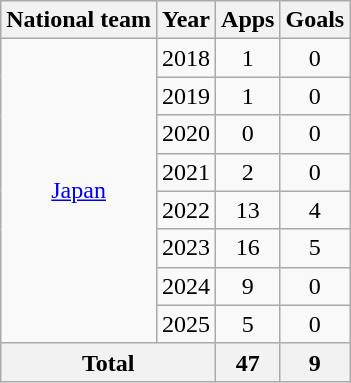<table class="wikitable" style="text-align:center">
<tr>
<th>National team</th>
<th>Year</th>
<th>Apps</th>
<th>Goals</th>
</tr>
<tr>
<td rowspan="8"><a href='#'>Japan</a></td>
<td>2018</td>
<td>1</td>
<td>0</td>
</tr>
<tr>
<td>2019</td>
<td>1</td>
<td>0</td>
</tr>
<tr>
<td>2020</td>
<td>0</td>
<td>0</td>
</tr>
<tr>
<td>2021</td>
<td>2</td>
<td>0</td>
</tr>
<tr>
<td>2022</td>
<td>13</td>
<td>4</td>
</tr>
<tr>
<td>2023</td>
<td>16</td>
<td>5</td>
</tr>
<tr>
<td>2024</td>
<td>9</td>
<td>0</td>
</tr>
<tr>
<td>2025</td>
<td>5</td>
<td>0</td>
</tr>
<tr>
<th colspan="2">Total</th>
<th>47</th>
<th>9</th>
</tr>
</table>
